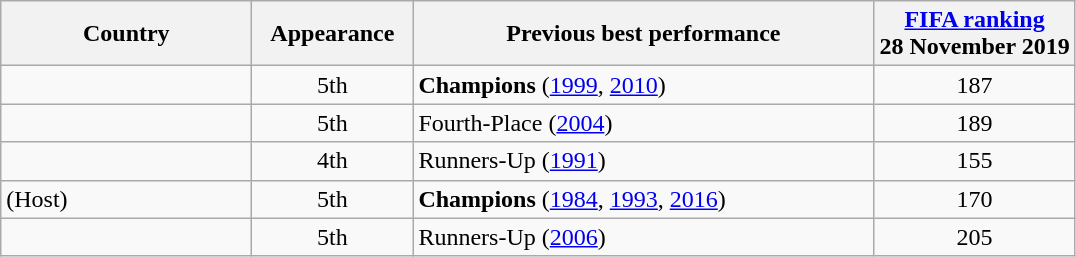<table class="wikitable sortable" style="text-align:left;">
<tr>
<th style="width:160px;">Country</th>
<th style="width:100px;">Appearance</th>
<th style="width:300px;">Previous best performance</th>
<th><a href='#'>FIFA ranking</a><br> 28 November 2019</th>
</tr>
<tr>
<td></td>
<td align=center>5th</td>
<td><strong>Champions</strong> (<a href='#'>1999</a>, <a href='#'>2010</a>)</td>
<td align=center>187</td>
</tr>
<tr>
<td></td>
<td align=center>5th</td>
<td>Fourth-Place (<a href='#'>2004</a>)</td>
<td align=center>189</td>
</tr>
<tr>
<td></td>
<td align=center>4th</td>
<td>Runners-Up (<a href='#'>1991</a>)</td>
<td align=center>155</td>
</tr>
<tr>
<td> (Host)</td>
<td align=center>5th</td>
<td><strong>Champions</strong> (<a href='#'>1984</a>, <a href='#'>1993</a>, <a href='#'>2016</a>)</td>
<td align=center>170</td>
</tr>
<tr>
<td></td>
<td align=center>5th</td>
<td>Runners-Up (<a href='#'>2006</a>)</td>
<td align=center>205</td>
</tr>
</table>
